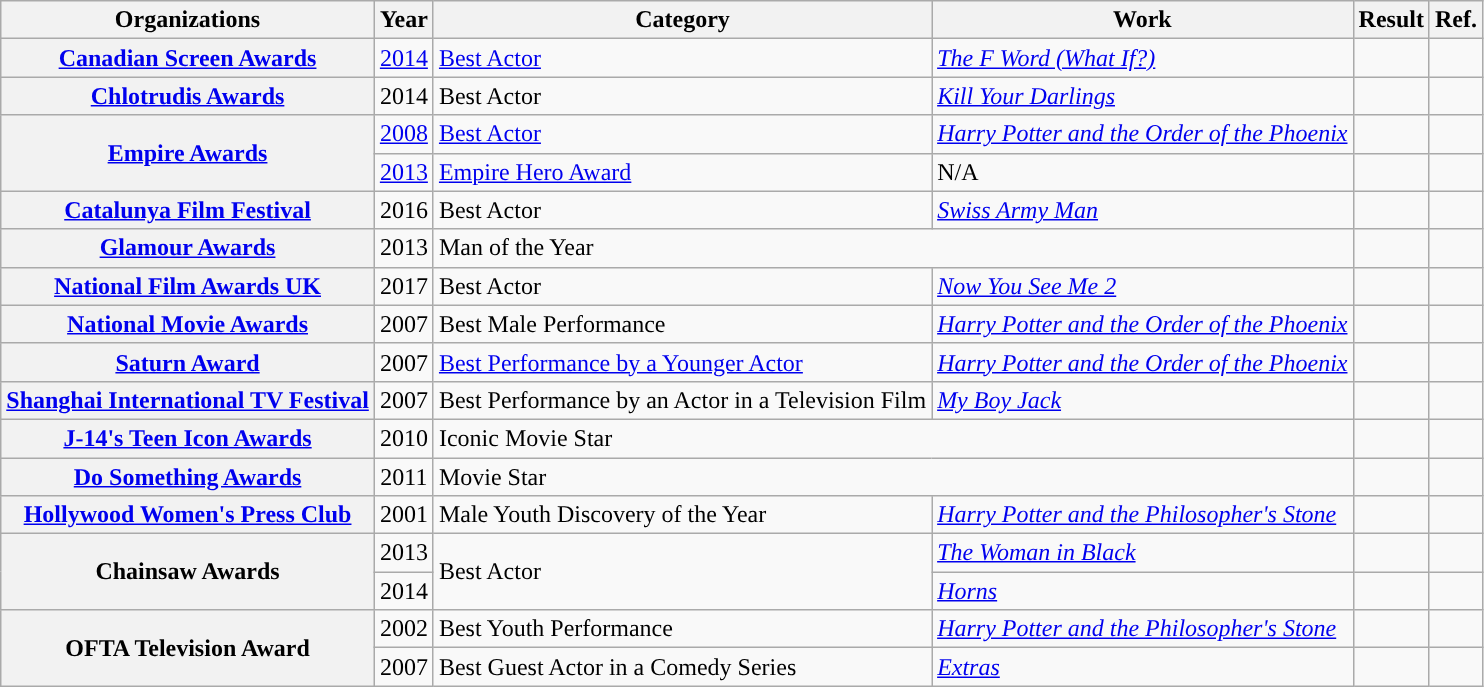<table class="wikitable sortable plainrowheaders">
<tr>
<th>Organizations</th>
<th>Year</th>
<th>Category</th>
<th>Work</th>
<th>Result</th>
<th class="unsortable">Ref.</th>
</tr>
<tr>
<th rowspan="1" scope="row"><a href='#'>Canadian Screen Awards</a></th>
<td style="text-align:center;"><a href='#'>2014</a></td>
<td><a href='#'>Best Actor</a></td>
<td><em><a href='#'>The F Word (What If?)</a></em></td>
<td></td>
<td style="text-align:center;"></td>
</tr>
<tr>
<th rowspan="1" scope="row"><a href='#'>Chlotrudis Awards</a></th>
<td style="text-align:center;">2014</td>
<td>Best Actor</td>
<td><em><a href='#'>Kill Your Darlings</a></em></td>
<td></td>
<td></td>
</tr>
<tr>
<th rowspan="2" scope="row"><a href='#'>Empire Awards</a></th>
<td style="text-align:center;"><a href='#'>2008</a></td>
<td><a href='#'>Best Actor</a></td>
<td><em><a href='#'>Harry Potter and the Order of the Phoenix</a></em></td>
<td></td>
<td style="text-align:center;"></td>
</tr>
<tr>
<td style="text-align:center;"><a href='#'>2013</a></td>
<td><a href='#'>Empire Hero Award</a></td>
<td>N/A</td>
<td></td>
<td style="text-align:center;"></td>
</tr>
<tr>
<th rowspan="1" scope="row"><a href='#'>Catalunya Film Festival</a></th>
<td style="text-align:center;">2016</td>
<td>Best Actor</td>
<td><em><a href='#'>Swiss Army Man</a></em></td>
<td></td>
<td></td>
</tr>
<tr>
<th rowspan="1" scope="row"><a href='#'>Glamour Awards</a></th>
<td style="text-align:center;">2013</td>
<td colspan=2>Man of the Year</td>
<td></td>
<td></td>
</tr>
<tr>
<th rowspan="1" scope="row"><a href='#'>National Film Awards UK</a></th>
<td style="text-align:center;">2017</td>
<td>Best Actor</td>
<td><em><a href='#'>Now You See Me 2</a></em></td>
<td></td>
<td style="text-align:center;"></td>
</tr>
<tr>
<th rowspan="1" scope="row"><a href='#'>National Movie Awards</a></th>
<td style="text-align:center;">2007</td>
<td>Best Male Performance</td>
<td><em><a href='#'>Harry Potter and the Order of the Phoenix</a></em></td>
<td></td>
<td style="text-align:center;"></td>
</tr>
<tr>
<th rowspan="1" scope="row"><a href='#'>Saturn Award</a></th>
<td style="text-align:center;">2007</td>
<td><a href='#'>Best Performance by a Younger Actor</a></td>
<td><a href='#'><em>Harry Potter and the Order of the Phoenix</em></a></td>
<td></td>
<td style="text-align:center;"></td>
</tr>
<tr>
<th rowspan="1" scope="row"><a href='#'>Shanghai International TV Festival</a></th>
<td style="text-align:center;">2007</td>
<td>Best Performance by an Actor in a Television Film</td>
<td><em><a href='#'>My Boy Jack</a></em></td>
<td></td>
<td style="text-align:center;"></td>
</tr>
<tr>
<th rowspan="1" scope="row"><a href='#'>J-14's Teen Icon Awards</a></th>
<td style="text-align:center;">2010</td>
<td colspan=2>Iconic Movie Star</td>
<td></td>
<td style="text-align:center;"></td>
</tr>
<tr>
<th rowspan="1" scope="row"><a href='#'>Do Something Awards</a></th>
<td style="text-align:center;">2011</td>
<td colspan=2>Movie Star</td>
<td></td>
<td style="text-align:center;"></td>
</tr>
<tr>
<th rowspan="1" scope="row"><a href='#'>Hollywood Women's Press Club</a></th>
<td style="text-align:center;">2001</td>
<td>Male Youth Discovery of the Year</td>
<td><em><a href='#'>Harry Potter and the Philosopher's Stone</a></em></td>
<td></td>
<td style="text-align:center;"></td>
</tr>
<tr>
<th rowspan="2" scope="row">Chainsaw Awards</th>
<td style="text-align:center;">2013</td>
<td Rowspan=2>Best Actor</td>
<td><em><a href='#'>The Woman in Black</a></em></td>
<td></td>
<td></td>
</tr>
<tr>
<td style="text-align:center;">2014</td>
<td><em><a href='#'>Horns</a></em></td>
<td></td>
<td></td>
</tr>
<tr>
<th rowspan="2" scope="row">OFTA Television Award</th>
<td style="text-align:center;">2002</td>
<td>Best Youth Performance</td>
<td><em><a href='#'>Harry Potter and the Philosopher's Stone</a></em></td>
<td></td>
<td></td>
</tr>
<tr>
<td style="text-align:center;">2007</td>
<td>Best Guest Actor in a Comedy Series</td>
<td><em><a href='#'>Extras</a></em></td>
<td></td>
<td></td>
</tr>
</table>
